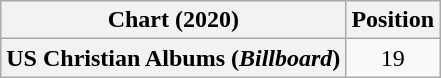<table class="wikitable plainrowheaders" style="text-align:center">
<tr>
<th scope="col">Chart (2020)</th>
<th scope="col">Position</th>
</tr>
<tr>
<th scope="row">US Christian Albums (<em>Billboard</em>)</th>
<td>19</td>
</tr>
</table>
